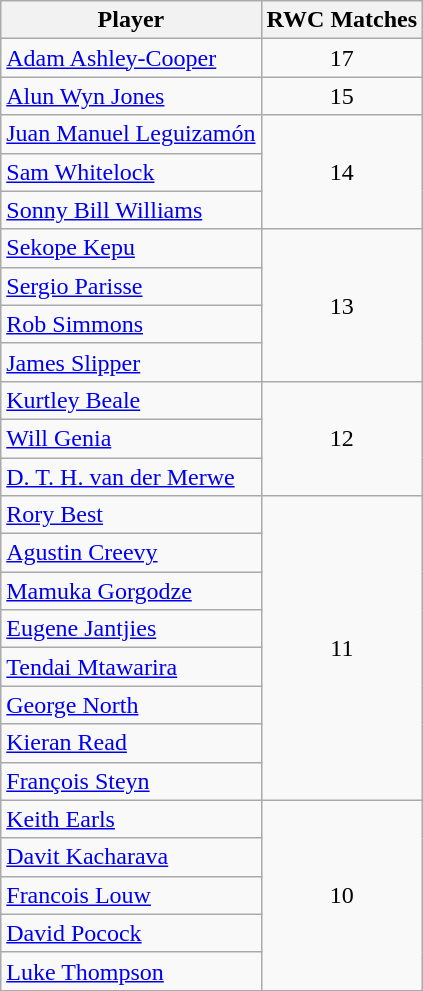<table class="wikitable" style="text-align:center">
<tr>
<th>Player</th>
<th>RWC Matches</th>
</tr>
<tr>
<td align="left"> <a href='#'>Adam Ashley-Cooper</a></td>
<td>17</td>
</tr>
<tr>
<td align="left"> <a href='#'>Alun Wyn Jones</a></td>
<td>15</td>
</tr>
<tr>
<td align="left"> <a href='#'>Juan Manuel Leguizamón</a></td>
<td rowspan=3>14</td>
</tr>
<tr>
<td align="left"> <a href='#'>Sam Whitelock</a></td>
</tr>
<tr>
<td align="left"> <a href='#'>Sonny Bill Williams</a></td>
</tr>
<tr>
<td align="left"> <a href='#'>Sekope Kepu</a></td>
<td rowspan=4>13</td>
</tr>
<tr>
<td align="left"> <a href='#'>Sergio Parisse</a></td>
</tr>
<tr>
<td align="left"> <a href='#'>Rob Simmons</a></td>
</tr>
<tr>
<td align="left"> <a href='#'>James Slipper</a></td>
</tr>
<tr>
<td align="left"> <a href='#'>Kurtley Beale</a></td>
<td rowspan=3>12</td>
</tr>
<tr>
<td align="left"> <a href='#'>Will Genia</a></td>
</tr>
<tr>
<td align="left"> <a href='#'>D. T. H. van der Merwe</a></td>
</tr>
<tr>
<td align="left"> <a href='#'>Rory Best</a></td>
<td rowspan=8>11</td>
</tr>
<tr>
<td align="left"> <a href='#'>Agustin Creevy</a></td>
</tr>
<tr>
<td align="left"> <a href='#'>Mamuka Gorgodze</a></td>
</tr>
<tr>
<td align="left"> <a href='#'>Eugene Jantjies</a></td>
</tr>
<tr>
<td align="left"> <a href='#'>Tendai Mtawarira</a></td>
</tr>
<tr>
<td align="left"> <a href='#'>George North</a></td>
</tr>
<tr>
<td align="left"> <a href='#'>Kieran Read</a></td>
</tr>
<tr>
<td align="left"> <a href='#'>François Steyn</a></td>
</tr>
<tr>
<td align="left"> <a href='#'>Keith Earls</a></td>
<td rowspan=5>10</td>
</tr>
<tr>
<td align="left"> <a href='#'>Davit Kacharava</a></td>
</tr>
<tr>
<td align="left"> <a href='#'>Francois Louw</a></td>
</tr>
<tr>
<td align="left"> <a href='#'>David Pocock</a></td>
</tr>
<tr>
<td align="left"> <a href='#'>Luke Thompson</a></td>
</tr>
</table>
